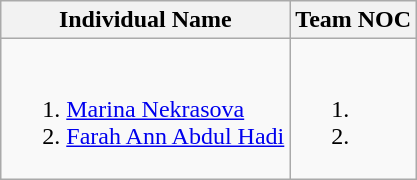<table class="wikitable">
<tr>
<th>Individual Name</th>
<th>Team NOC</th>
</tr>
<tr>
<td><br><ol><li> <a href='#'>Marina Nekrasova</a></li><li> <a href='#'>Farah Ann Abdul Hadi</a></li></ol></td>
<td><br><ol><li></li><li></li></ol></td>
</tr>
</table>
